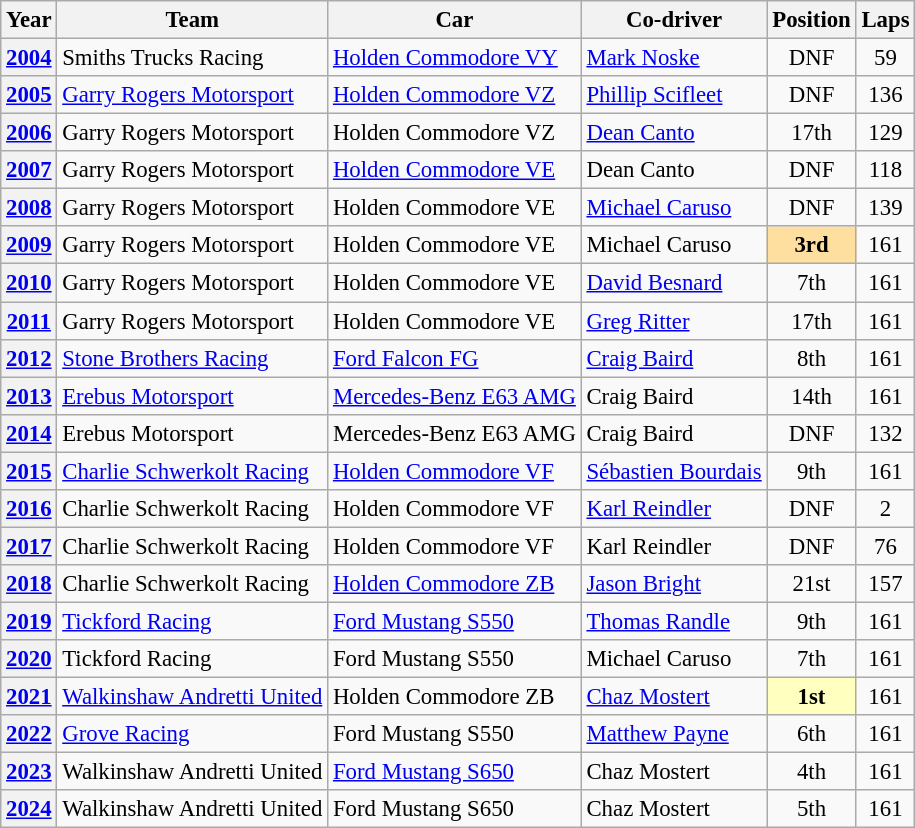<table class="wikitable" style="font-size: 95%;">
<tr>
<th>Year</th>
<th>Team</th>
<th>Car</th>
<th>Co-driver</th>
<th>Position</th>
<th>Laps</th>
</tr>
<tr>
<th><a href='#'>2004</a></th>
<td>Smiths Trucks Racing</td>
<td><a href='#'>Holden Commodore VY</a></td>
<td> <a href='#'>Mark Noske</a></td>
<td align="center">DNF</td>
<td align="center">59</td>
</tr>
<tr>
<th><a href='#'>2005</a></th>
<td><a href='#'>Garry Rogers Motorsport</a></td>
<td><a href='#'>Holden Commodore VZ</a></td>
<td> <a href='#'>Phillip Scifleet</a></td>
<td align="center">DNF</td>
<td align="center">136</td>
</tr>
<tr>
<th><a href='#'>2006</a></th>
<td>Garry Rogers Motorsport</td>
<td>Holden Commodore VZ</td>
<td> <a href='#'>Dean Canto</a></td>
<td align="center">17th</td>
<td align="center">129</td>
</tr>
<tr>
<th><a href='#'>2007</a></th>
<td>Garry Rogers Motorsport</td>
<td><a href='#'>Holden Commodore VE</a></td>
<td> Dean Canto</td>
<td align="center">DNF</td>
<td align="center">118</td>
</tr>
<tr>
<th><a href='#'>2008</a></th>
<td>Garry Rogers Motorsport</td>
<td>Holden Commodore VE</td>
<td> <a href='#'>Michael Caruso</a></td>
<td align="center">DNF</td>
<td align="center">139</td>
</tr>
<tr>
<th><a href='#'>2009</a></th>
<td>Garry Rogers Motorsport</td>
<td>Holden Commodore VE</td>
<td> Michael Caruso</td>
<td align="center" style="background:#FFDF9F;"><strong>3rd</strong></td>
<td align="center">161</td>
</tr>
<tr>
<th><a href='#'>2010</a></th>
<td>Garry Rogers Motorsport</td>
<td>Holden Commodore VE</td>
<td> <a href='#'>David Besnard</a></td>
<td align="center">7th</td>
<td align="center">161</td>
</tr>
<tr>
<th><a href='#'>2011</a></th>
<td>Garry Rogers Motorsport</td>
<td>Holden Commodore VE</td>
<td> <a href='#'>Greg Ritter</a></td>
<td align="center">17th</td>
<td align="center">161</td>
</tr>
<tr>
<th><a href='#'>2012</a></th>
<td><a href='#'>Stone Brothers Racing</a></td>
<td><a href='#'>Ford Falcon FG</a></td>
<td> <a href='#'>Craig Baird</a></td>
<td align="center">8th</td>
<td align="center">161</td>
</tr>
<tr>
<th><a href='#'>2013</a></th>
<td><a href='#'>Erebus Motorsport</a></td>
<td><a href='#'>Mercedes-Benz E63 AMG</a></td>
<td> Craig Baird</td>
<td align="center">14th</td>
<td align="center">161</td>
</tr>
<tr>
<th><a href='#'>2014</a></th>
<td>Erebus Motorsport</td>
<td>Mercedes-Benz E63 AMG</td>
<td> Craig Baird</td>
<td align="center">DNF</td>
<td align="center">132</td>
</tr>
<tr>
<th><a href='#'>2015</a></th>
<td><a href='#'>Charlie Schwerkolt Racing</a></td>
<td><a href='#'>Holden Commodore VF</a></td>
<td> <a href='#'>Sébastien Bourdais</a></td>
<td align="center">9th</td>
<td align="center">161</td>
</tr>
<tr>
<th><a href='#'>2016</a></th>
<td>Charlie Schwerkolt Racing</td>
<td>Holden Commodore VF</td>
<td> <a href='#'>Karl Reindler</a></td>
<td align="center">DNF</td>
<td align="center">2</td>
</tr>
<tr>
<th><a href='#'>2017</a></th>
<td>Charlie Schwerkolt Racing</td>
<td>Holden Commodore VF</td>
<td> Karl Reindler</td>
<td align="center">DNF</td>
<td align="center">76</td>
</tr>
<tr>
<th><a href='#'>2018</a></th>
<td>Charlie Schwerkolt Racing</td>
<td><a href='#'>Holden Commodore ZB</a></td>
<td> <a href='#'>Jason Bright</a></td>
<td align="center">21st</td>
<td align="center">157</td>
</tr>
<tr>
<th><a href='#'>2019</a></th>
<td><a href='#'>Tickford Racing</a></td>
<td><a href='#'>Ford Mustang S550</a></td>
<td> <a href='#'>Thomas Randle</a></td>
<td align="center">9th</td>
<td align="center">161</td>
</tr>
<tr>
<th><a href='#'>2020</a></th>
<td>Tickford Racing</td>
<td>Ford Mustang S550</td>
<td> Michael Caruso</td>
<td align="center">7th</td>
<td align="center">161</td>
</tr>
<tr>
<th><a href='#'>2021</a></th>
<td><a href='#'>Walkinshaw Andretti United</a></td>
<td>Holden Commodore ZB</td>
<td> <a href='#'>Chaz Mostert</a></td>
<td align="center" style="background:#ffffbf;"><strong>1st</strong></td>
<td align="center">161</td>
</tr>
<tr>
<th><a href='#'>2022</a></th>
<td><a href='#'>Grove Racing</a></td>
<td>Ford Mustang S550</td>
<td> <a href='#'>Matthew Payne</a></td>
<td align="center">6th</td>
<td align="center">161</td>
</tr>
<tr>
<th><a href='#'>2023</a></th>
<td>Walkinshaw Andretti United</td>
<td><a href='#'>Ford Mustang S650</a></td>
<td> Chaz Mostert</td>
<td align="center">4th</td>
<td align="center">161</td>
</tr>
<tr>
<th><a href='#'>2024</a></th>
<td>Walkinshaw Andretti United</td>
<td>Ford Mustang S650</td>
<td> Chaz Mostert</td>
<td align="center">5th</td>
<td align="center">161</td>
</tr>
</table>
